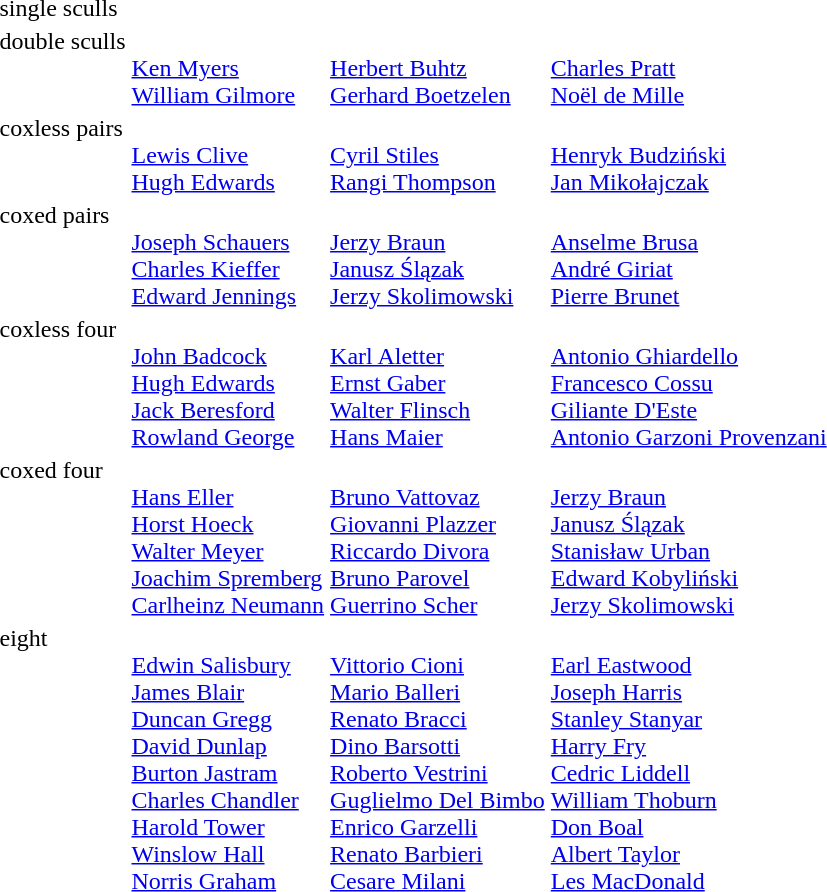<table>
<tr>
<td>single sculls<br></td>
<td></td>
<td></td>
<td></td>
</tr>
<tr valign=top>
<td>double sculls<br></td>
<td><br><a href='#'>Ken Myers</a><br><a href='#'>William Gilmore</a></td>
<td><br><a href='#'>Herbert Buhtz</a><br><a href='#'>Gerhard Boetzelen</a></td>
<td><br><a href='#'>Charles Pratt</a><br><a href='#'>Noël de Mille</a></td>
</tr>
<tr valign=top>
<td>coxless pairs<br></td>
<td><br><a href='#'>Lewis Clive</a><br><a href='#'>Hugh Edwards</a></td>
<td><br><a href='#'>Cyril Stiles</a><br><a href='#'>Rangi Thompson</a></td>
<td><br><a href='#'>Henryk Budziński</a><br><a href='#'>Jan Mikołajczak</a></td>
</tr>
<tr valign=top>
<td>coxed pairs<br></td>
<td><br><a href='#'>Joseph Schauers</a><br><a href='#'>Charles Kieffer</a><br><a href='#'>Edward Jennings</a></td>
<td><br><a href='#'>Jerzy Braun</a><br><a href='#'>Janusz Ślązak</a><br><a href='#'>Jerzy Skolimowski</a></td>
<td><br><a href='#'>Anselme Brusa</a><br><a href='#'>André Giriat</a><br><a href='#'>Pierre Brunet</a></td>
</tr>
<tr valign=top>
<td>coxless four<br></td>
<td><br><a href='#'>John Badcock</a><br><a href='#'>Hugh Edwards</a><br><a href='#'>Jack Beresford</a><br><a href='#'>Rowland George</a></td>
<td><br><a href='#'>Karl Aletter</a><br><a href='#'>Ernst Gaber</a><br><a href='#'>Walter Flinsch</a><br><a href='#'>Hans Maier</a></td>
<td><br><a href='#'>Antonio Ghiardello</a><br><a href='#'>Francesco Cossu</a><br><a href='#'>Giliante D'Este</a><br><a href='#'>Antonio Garzoni Provenzani</a></td>
</tr>
<tr valign=top>
<td>coxed four<br></td>
<td><br><a href='#'>Hans Eller</a><br><a href='#'>Horst Hoeck</a><br><a href='#'>Walter Meyer</a><br><a href='#'>Joachim Spremberg</a><br><a href='#'>Carlheinz Neumann</a></td>
<td><br><a href='#'>Bruno Vattovaz</a><br><a href='#'>Giovanni Plazzer</a><br><a href='#'>Riccardo Divora</a><br><a href='#'>Bruno Parovel</a><br><a href='#'>Guerrino Scher</a></td>
<td><br><a href='#'>Jerzy Braun</a><br><a href='#'>Janusz Ślązak</a><br><a href='#'>Stanisław Urban</a><br><a href='#'>Edward Kobyliński</a><br><a href='#'>Jerzy Skolimowski</a></td>
</tr>
<tr valign=top>
<td>eight<br></td>
<td><br><a href='#'>Edwin Salisbury</a><br><a href='#'>James Blair</a><br><a href='#'>Duncan Gregg</a><br><a href='#'>David Dunlap</a><br><a href='#'>Burton Jastram</a><br><a href='#'>Charles Chandler</a><br><a href='#'>Harold Tower</a><br><a href='#'>Winslow Hall</a><br><a href='#'>Norris Graham</a></td>
<td><br><a href='#'>Vittorio Cioni</a><br><a href='#'>Mario Balleri</a><br><a href='#'>Renato Bracci</a><br><a href='#'>Dino Barsotti</a><br><a href='#'>Roberto Vestrini</a><br><a href='#'>Guglielmo Del Bimbo</a><br><a href='#'>Enrico Garzelli</a><br><a href='#'>Renato Barbieri</a><br><a href='#'>Cesare Milani</a></td>
<td><br><a href='#'>Earl Eastwood</a><br><a href='#'>Joseph Harris</a><br><a href='#'>Stanley Stanyar</a><br><a href='#'>Harry Fry</a><br><a href='#'>Cedric Liddell</a><br><a href='#'>William Thoburn</a><br><a href='#'>Don Boal</a><br><a href='#'>Albert Taylor</a><br><a href='#'>Les MacDonald</a></td>
</tr>
</table>
